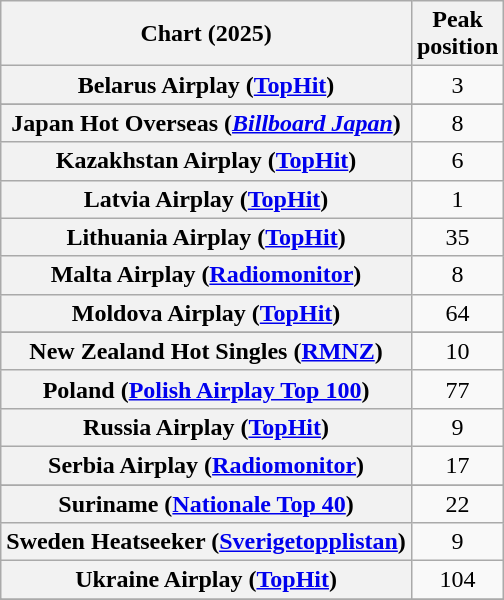<table class="wikitable sortable plainrowheaders" style="text-align:center">
<tr>
<th scope="col">Chart (2025)</th>
<th scope="col">Peak<br>position</th>
</tr>
<tr>
<th scope="row">Belarus Airplay (<a href='#'>TopHit</a>)</th>
<td>3</td>
</tr>
<tr>
</tr>
<tr>
</tr>
<tr>
<th scope="row">Japan Hot Overseas (<em><a href='#'>Billboard Japan</a></em>)</th>
<td>8</td>
</tr>
<tr>
<th scope="row">Kazakhstan Airplay (<a href='#'>TopHit</a>)</th>
<td>6</td>
</tr>
<tr>
<th scope="row">Latvia Airplay (<a href='#'>TopHit</a>)</th>
<td>1</td>
</tr>
<tr>
<th scope="row">Lithuania Airplay (<a href='#'>TopHit</a>)</th>
<td>35</td>
</tr>
<tr>
<th scope="row">Malta Airplay (<a href='#'>Radiomonitor</a>)</th>
<td>8</td>
</tr>
<tr>
<th scope="row">Moldova Airplay (<a href='#'>TopHit</a>)</th>
<td>64</td>
</tr>
<tr>
</tr>
<tr>
<th scope="row">New Zealand Hot Singles (<a href='#'>RMNZ</a>)</th>
<td>10</td>
</tr>
<tr>
<th scope="row">Poland (<a href='#'>Polish Airplay Top 100</a>)</th>
<td>77</td>
</tr>
<tr>
<th scope="row">Russia Airplay (<a href='#'>TopHit</a>)</th>
<td>9</td>
</tr>
<tr>
<th scope="row">Serbia Airplay (<a href='#'>Radiomonitor</a>)</th>
<td>17</td>
</tr>
<tr>
</tr>
<tr>
<th scope="row">Suriname (<a href='#'>Nationale Top 40</a>)</th>
<td>22</td>
</tr>
<tr>
<th scope="row">Sweden Heatseeker (<a href='#'>Sverigetopplistan</a>)</th>
<td>9</td>
</tr>
<tr>
<th scope="row">Ukraine Airplay (<a href='#'>TopHit</a>)</th>
<td>104</td>
</tr>
<tr>
</tr>
<tr>
</tr>
<tr>
</tr>
</table>
